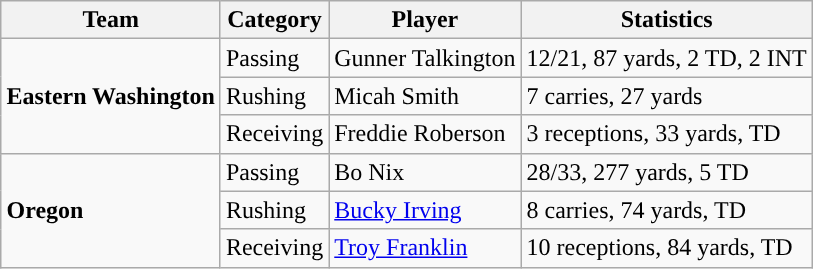<table class="wikitable" style="float: right;">
<tr>
<th>Team</th>
<th>Category</th>
<th>Player</th>
<th>Statistics</th>
</tr>
<tr>
<td rowspan=3><strong>Eastern Washington</strong></td>
<td>Passing</td>
<td>Gunner Talkington</td>
<td>12/21, 87 yards, 2 TD, 2 INT</td>
</tr>
<tr>
<td>Rushing</td>
<td>Micah Smith</td>
<td>7 carries, 27 yards</td>
</tr>
<tr>
<td>Receiving</td>
<td>Freddie Roberson</td>
<td>3 receptions, 33 yards, TD</td>
</tr>
<tr>
<td rowspan=3><strong>Oregon</strong></td>
<td>Passing</td>
<td>Bo Nix</td>
<td>28/33, 277 yards, 5 TD</td>
</tr>
<tr>
<td>Rushing</td>
<td><a href='#'>Bucky Irving</a></td>
<td>8 carries, 74 yards, TD</td>
</tr>
<tr>
<td>Receiving</td>
<td><a href='#'>Troy Franklin</a></td>
<td>10 receptions, 84 yards, TD</td>
</tr>
</table>
